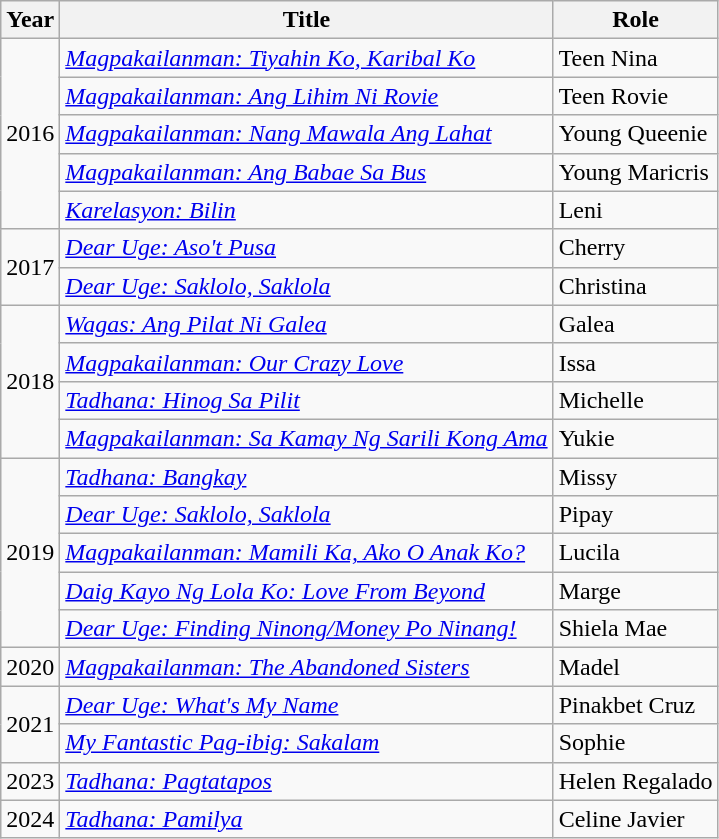<table class = "wikitable sortable">
<tr>
<th>Year</th>
<th>Title</th>
<th>Role</th>
</tr>
<tr>
<td rowspan="5">2016</td>
<td><em><a href='#'>Magpakailanman: Tiyahin Ko, Karibal Ko</a></em></td>
<td>Teen Nina</td>
</tr>
<tr>
<td><em><a href='#'>Magpakailanman: Ang Lihim Ni Rovie</a></em></td>
<td>Teen Rovie</td>
</tr>
<tr>
<td><em><a href='#'>Magpakailanman: Nang Mawala Ang Lahat</a></em></td>
<td>Young Queenie</td>
</tr>
<tr>
<td><em><a href='#'>Magpakailanman: Ang Babae Sa Bus</a></em></td>
<td>Young Maricris</td>
</tr>
<tr>
<td><em><a href='#'>Karelasyon: Bilin</a></em></td>
<td>Leni</td>
</tr>
<tr>
<td rowspan="2">2017</td>
<td><em><a href='#'>Dear Uge: Aso't Pusa</a></em></td>
<td>Cherry</td>
</tr>
<tr>
<td><em><a href='#'>Dear Uge: Saklolo, Saklola</a></em></td>
<td>Christina</td>
</tr>
<tr>
<td rowspan="4">2018</td>
<td><em><a href='#'>Wagas: Ang Pilat Ni Galea</a></em></td>
<td>Galea</td>
</tr>
<tr>
<td><em><a href='#'>Magpakailanman: Our Crazy Love</a></em></td>
<td>Issa</td>
</tr>
<tr>
<td><em><a href='#'>Tadhana: Hinog Sa Pilit</a></em></td>
<td>Michelle</td>
</tr>
<tr>
<td><em><a href='#'>Magpakailanman: Sa Kamay Ng Sarili Kong Ama</a></em></td>
<td>Yukie</td>
</tr>
<tr>
<td rowspan="5">2019</td>
<td><em><a href='#'>Tadhana: Bangkay</a></em></td>
<td>Missy</td>
</tr>
<tr>
<td><em><a href='#'>Dear Uge: Saklolo, Saklola</a></em></td>
<td>Pipay</td>
</tr>
<tr>
<td><em><a href='#'>Magpakailanman: Mamili Ka, Ako O Anak Ko?</a></em></td>
<td>Lucila</td>
</tr>
<tr>
<td><em><a href='#'>Daig Kayo Ng Lola Ko: Love From Beyond</a></em></td>
<td>Marge</td>
</tr>
<tr>
<td><em><a href='#'>Dear Uge: Finding Ninong/Money Po Ninang!</a></em></td>
<td>Shiela Mae</td>
</tr>
<tr>
<td>2020</td>
<td><em><a href='#'>Magpakailanman: The Abandoned Sisters</a></em></td>
<td>Madel</td>
</tr>
<tr>
<td rowspan="2">2021</td>
<td><em><a href='#'>Dear Uge: What's My Name</a></em></td>
<td>Pinakbet Cruz</td>
</tr>
<tr>
<td><em><a href='#'>My Fantastic Pag-ibig: Sakalam</a></em></td>
<td>Sophie</td>
</tr>
<tr>
<td>2023</td>
<td><em><a href='#'>Tadhana: Pagtatapos</a></em></td>
<td>Helen Regalado</td>
</tr>
<tr>
<td>2024</td>
<td><em><a href='#'>Tadhana: Pamilya</a></em></td>
<td>Celine Javier</td>
</tr>
</table>
